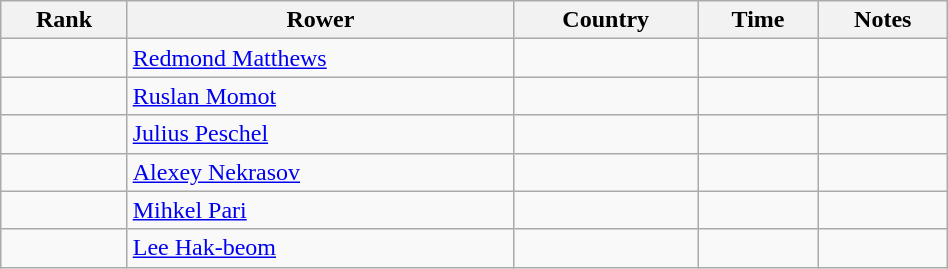<table class="wikitable" width=50%>
<tr>
<th>Rank</th>
<th>Rower</th>
<th>Country</th>
<th>Time</th>
<th>Notes</th>
</tr>
<tr>
<td></td>
<td><a href='#'>Redmond Matthews</a></td>
<td></td>
<td></td>
<td></td>
</tr>
<tr>
<td></td>
<td><a href='#'>Ruslan Momot</a></td>
<td></td>
<td></td>
<td></td>
</tr>
<tr>
<td></td>
<td><a href='#'>Julius Peschel</a></td>
<td></td>
<td></td>
<td></td>
</tr>
<tr>
<td></td>
<td><a href='#'>Alexey Nekrasov</a></td>
<td></td>
<td></td>
<td></td>
</tr>
<tr>
<td></td>
<td><a href='#'>Mihkel Pari</a></td>
<td></td>
<td></td>
<td></td>
</tr>
<tr>
<td></td>
<td><a href='#'>Lee Hak-beom</a></td>
<td></td>
<td></td>
<td></td>
</tr>
</table>
